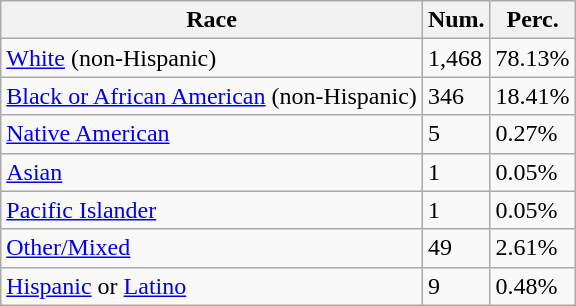<table class="wikitable">
<tr>
<th>Race</th>
<th>Num.</th>
<th>Perc.</th>
</tr>
<tr>
<td><a href='#'>White</a> (non-Hispanic)</td>
<td>1,468</td>
<td>78.13%</td>
</tr>
<tr>
<td><a href='#'>Black or African American</a> (non-Hispanic)</td>
<td>346</td>
<td>18.41%</td>
</tr>
<tr>
<td><a href='#'>Native American</a></td>
<td>5</td>
<td>0.27%</td>
</tr>
<tr>
<td><a href='#'>Asian</a></td>
<td>1</td>
<td>0.05%</td>
</tr>
<tr>
<td><a href='#'>Pacific Islander</a></td>
<td>1</td>
<td>0.05%</td>
</tr>
<tr>
<td><a href='#'>Other/Mixed</a></td>
<td>49</td>
<td>2.61%</td>
</tr>
<tr>
<td><a href='#'>Hispanic</a> or <a href='#'>Latino</a></td>
<td>9</td>
<td>0.48%</td>
</tr>
</table>
